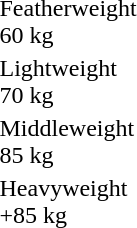<table>
<tr>
<td>Featherweight<br>60 kg</td>
<td></td>
<td></td>
<td></td>
</tr>
<tr>
<td>Lightweight<br>70 kg</td>
<td></td>
<td></td>
<td></td>
</tr>
<tr>
<td>Middleweight<br>85 kg</td>
<td></td>
<td></td>
<td></td>
</tr>
<tr>
<td>Heavyweight<br>+85 kg</td>
<td></td>
<td></td>
<td></td>
</tr>
</table>
